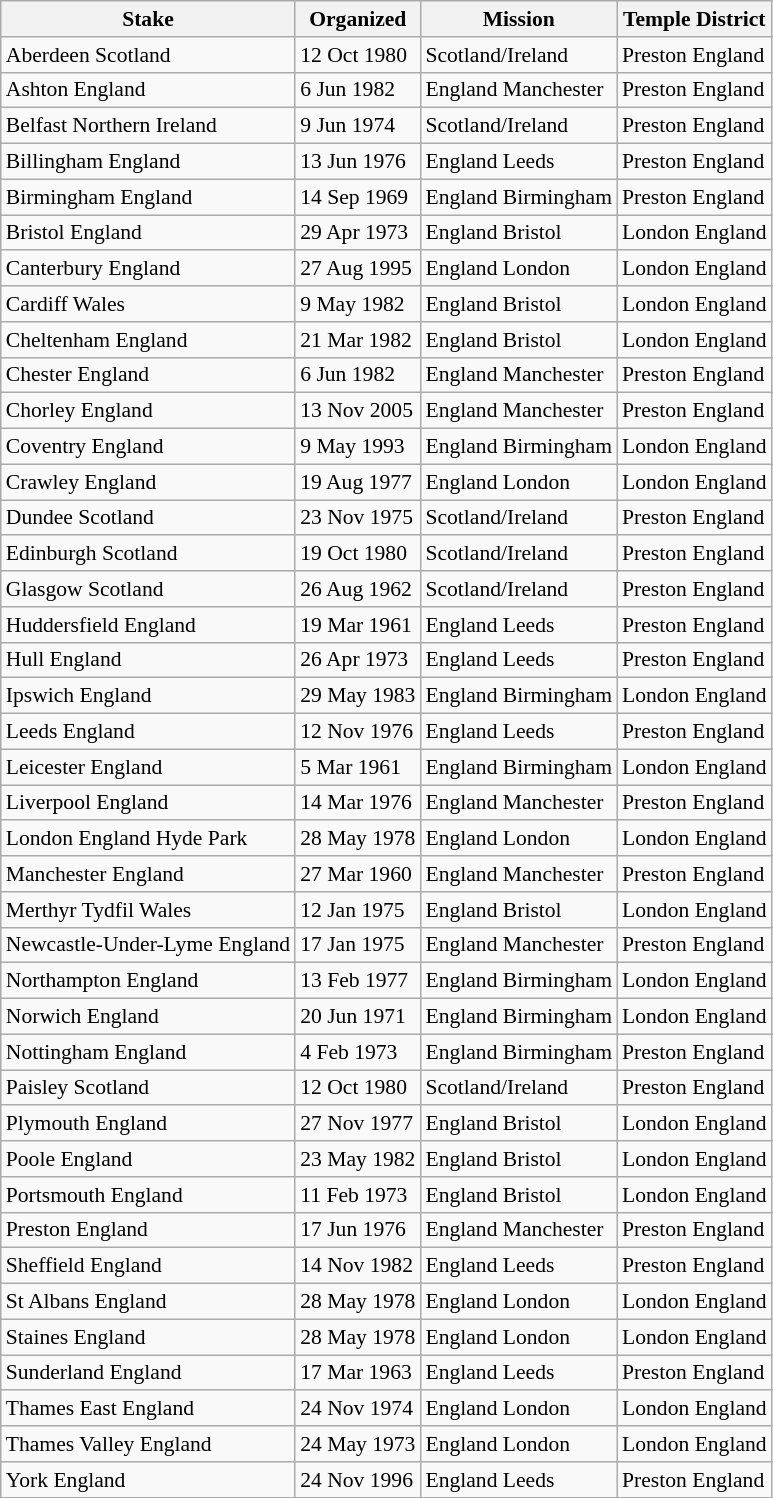<table class="wikitable sortable mw-collapsible mw-collapsed" style="font-size:90%">
<tr>
<th>Stake</th>
<th data-sort-type=date>Organized</th>
<th>Mission</th>
<th>Temple District</th>
</tr>
<tr>
<td>Aberdeen Scotland</td>
<td>12 Oct 1980</td>
<td>Scotland/Ireland</td>
<td>Preston England</td>
</tr>
<tr>
<td>Ashton England</td>
<td>6 Jun 1982</td>
<td>England Manchester</td>
<td>Preston England</td>
</tr>
<tr>
<td>Belfast Northern Ireland</td>
<td>9 Jun 1974</td>
<td>Scotland/Ireland</td>
<td>Preston England</td>
</tr>
<tr>
<td>Billingham England</td>
<td>13 Jun 1976</td>
<td>England Leeds</td>
<td>Preston England</td>
</tr>
<tr>
<td>Birmingham England</td>
<td>14 Sep 1969</td>
<td>England Birmingham</td>
<td>Preston England</td>
</tr>
<tr>
<td>Bristol England</td>
<td>29 Apr 1973</td>
<td>England Bristol</td>
<td>London England</td>
</tr>
<tr>
<td>Canterbury England</td>
<td>27 Aug 1995</td>
<td>England London</td>
<td>London England</td>
</tr>
<tr>
<td>Cardiff Wales</td>
<td>9 May 1982</td>
<td>England Bristol</td>
<td>London England</td>
</tr>
<tr>
<td>Cheltenham England</td>
<td>21 Mar 1982</td>
<td>England Bristol</td>
<td>London England</td>
</tr>
<tr>
<td>Chester England</td>
<td>6 Jun 1982</td>
<td>England Manchester</td>
<td>Preston England</td>
</tr>
<tr>
<td>Chorley England</td>
<td>13 Nov 2005</td>
<td>England Manchester</td>
<td>Preston England</td>
</tr>
<tr>
<td>Coventry England</td>
<td>9 May 1993</td>
<td>England Birmingham</td>
<td>London England</td>
</tr>
<tr>
<td>Crawley England</td>
<td>19 Aug 1977</td>
<td>England London</td>
<td>London England</td>
</tr>
<tr>
<td>Dundee Scotland</td>
<td>23 Nov 1975</td>
<td>Scotland/Ireland</td>
<td>Preston England</td>
</tr>
<tr>
<td>Edinburgh Scotland</td>
<td>19 Oct 1980</td>
<td>Scotland/Ireland</td>
<td>Preston England</td>
</tr>
<tr>
<td>Glasgow Scotland</td>
<td>26 Aug 1962</td>
<td>Scotland/Ireland</td>
<td>Preston England</td>
</tr>
<tr>
<td>Huddersfield England</td>
<td>19 Mar 1961</td>
<td>England Leeds</td>
<td>Preston England</td>
</tr>
<tr>
<td>Hull England</td>
<td>26 Apr 1973</td>
<td>England Leeds</td>
<td>Preston England</td>
</tr>
<tr>
<td>Ipswich England</td>
<td>29 May 1983</td>
<td>England Birmingham</td>
<td>London England</td>
</tr>
<tr>
<td>Leeds England</td>
<td>12 Nov 1976</td>
<td>England Leeds</td>
<td>Preston England</td>
</tr>
<tr>
<td>Leicester England</td>
<td>5 Mar 1961</td>
<td>England Birmingham</td>
<td>London England</td>
</tr>
<tr>
<td>Liverpool England</td>
<td>14 Mar 1976</td>
<td>England Manchester</td>
<td>Preston England</td>
</tr>
<tr>
<td>London England Hyde Park</td>
<td>28 May 1978</td>
<td>England London</td>
<td>London England</td>
</tr>
<tr>
<td>Manchester England</td>
<td>27 Mar 1960</td>
<td>England Manchester</td>
<td>Preston England</td>
</tr>
<tr>
<td>Merthyr Tydfil Wales</td>
<td>12 Jan 1975</td>
<td>England Bristol</td>
<td>London England</td>
</tr>
<tr>
<td>Newcastle-Under-Lyme England</td>
<td>17 Jan 1975</td>
<td>England Manchester</td>
<td>Preston England</td>
</tr>
<tr>
<td>Northampton England</td>
<td>13 Feb 1977</td>
<td>England Birmingham</td>
<td>London England</td>
</tr>
<tr>
<td>Norwich England</td>
<td>20 Jun 1971</td>
<td>England Birmingham</td>
<td>London England</td>
</tr>
<tr>
<td>Nottingham England</td>
<td>4 Feb 1973</td>
<td>England Birmingham</td>
<td>Preston England</td>
</tr>
<tr>
<td>Paisley Scotland</td>
<td>12 Oct 1980</td>
<td>Scotland/Ireland</td>
<td>Preston England</td>
</tr>
<tr>
<td>Plymouth England</td>
<td>27 Nov 1977</td>
<td>England Bristol</td>
<td>London England</td>
</tr>
<tr>
<td>Poole England</td>
<td>23 May 1982</td>
<td>England Bristol</td>
<td>London England</td>
</tr>
<tr>
<td>Portsmouth England</td>
<td>11 Feb 1973</td>
<td>England Bristol</td>
<td>London England</td>
</tr>
<tr>
<td>Preston England</td>
<td>17 Jun 1976</td>
<td>England Manchester</td>
<td>Preston England</td>
</tr>
<tr>
<td>Sheffield England</td>
<td>14 Nov 1982</td>
<td>England Leeds</td>
<td>Preston England</td>
</tr>
<tr>
<td>St Albans England</td>
<td>28 May 1978</td>
<td>England London</td>
<td>London England</td>
</tr>
<tr>
<td>Staines England</td>
<td>28 May 1978</td>
<td>England London</td>
<td>London England</td>
</tr>
<tr>
<td>Sunderland England</td>
<td>17 Mar 1963</td>
<td>England Leeds</td>
<td>Preston England</td>
</tr>
<tr>
<td>Thames East England</td>
<td>24 Nov 1974</td>
<td>England London</td>
<td>London England</td>
</tr>
<tr>
<td>Thames Valley England</td>
<td>24 May 1973</td>
<td>England London</td>
<td>London England</td>
</tr>
<tr>
<td>York England</td>
<td>24 Nov 1996</td>
<td>England Leeds</td>
<td>Preston England</td>
</tr>
</table>
